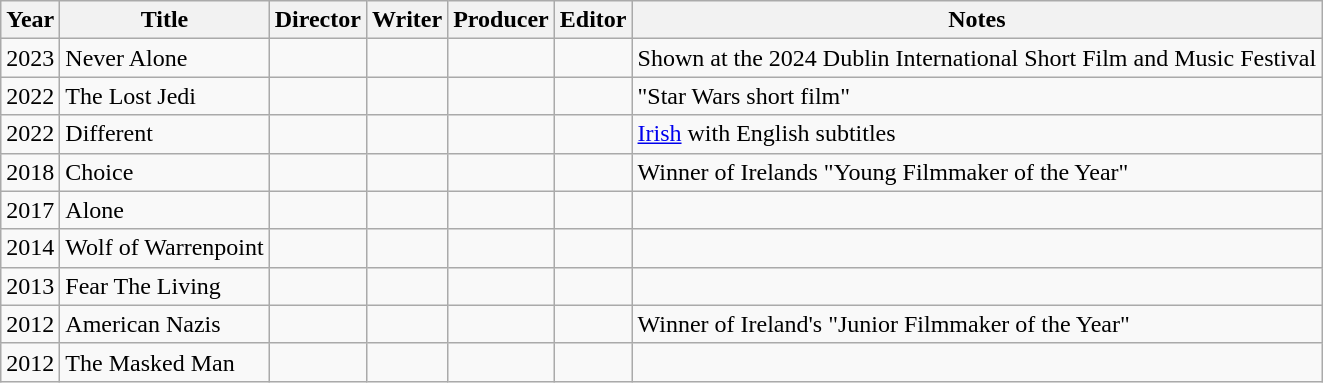<table class="wikitable sortable">
<tr>
<th>Year</th>
<th>Title</th>
<th>Director</th>
<th>Writer</th>
<th>Producer</th>
<th>Editor</th>
<th class="unsortable">Notes</th>
</tr>
<tr>
<td>2023</td>
<td>Never Alone</td>
<td></td>
<td></td>
<td></td>
<td></td>
<td>Shown at the 2024 Dublin International Short Film and Music Festival</td>
</tr>
<tr>
<td>2022</td>
<td>The Lost Jedi</td>
<td></td>
<td></td>
<td></td>
<td></td>
<td>"Star Wars short film"</td>
</tr>
<tr>
<td>2022</td>
<td>Different</td>
<td></td>
<td></td>
<td></td>
<td></td>
<td><a href='#'>Irish</a> with English subtitles</td>
</tr>
<tr>
<td>2018</td>
<td>Choice</td>
<td></td>
<td></td>
<td></td>
<td></td>
<td>Winner of Irelands "Young Filmmaker of the Year"</td>
</tr>
<tr>
<td>2017</td>
<td>Alone</td>
<td></td>
<td></td>
<td></td>
<td></td>
<td></td>
</tr>
<tr>
<td>2014</td>
<td>Wolf of Warrenpoint</td>
<td></td>
<td></td>
<td></td>
<td></td>
<td></td>
</tr>
<tr>
<td>2013</td>
<td>Fear The Living</td>
<td></td>
<td></td>
<td></td>
<td></td>
<td></td>
</tr>
<tr>
<td>2012</td>
<td>American Nazis</td>
<td></td>
<td></td>
<td></td>
<td></td>
<td>Winner of Ireland's "Junior Filmmaker of the Year"</td>
</tr>
<tr>
<td>2012</td>
<td>The Masked Man</td>
<td></td>
<td></td>
<td></td>
<td></td>
<td></td>
</tr>
</table>
